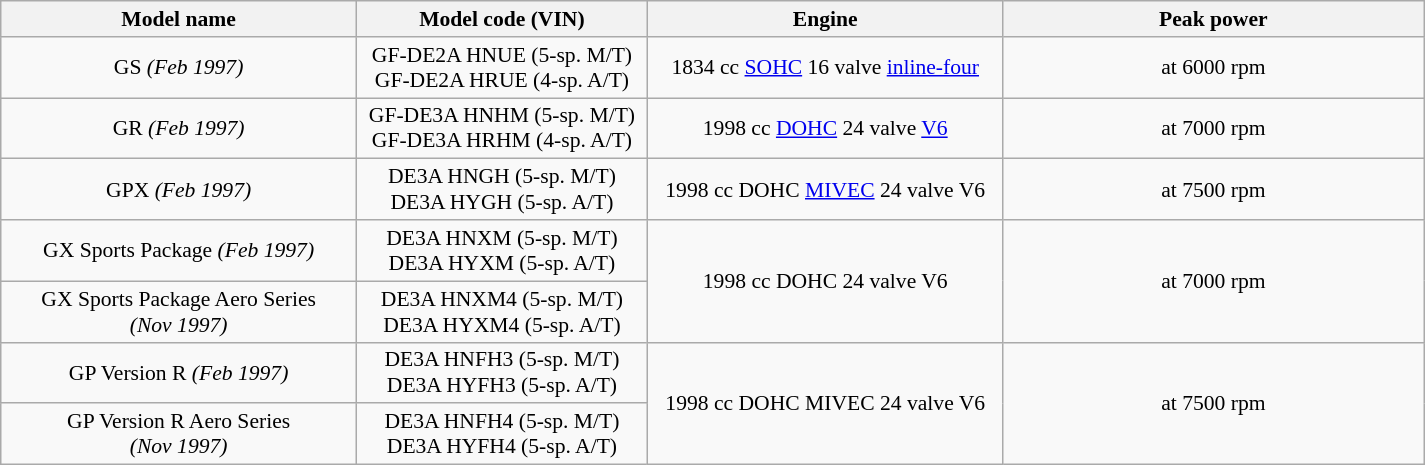<table class="wikitable" style="font-size:90%; text-align:center">
<tr>
<th style="width:16em">Model name</th>
<th style="width:13em">Model code (VIN)</th>
<th style="width:16em">Engine</th>
<th style="width:19em">Peak power</th>
</tr>
<tr>
<td>GS <em>(Feb 1997)</em></td>
<td>GF-DE2A HNUE (5-sp. M/T)<br>GF-DE2A HRUE (4-sp. A/T)</td>
<td>1834 cc <a href='#'>SOHC</a> 16 valve <a href='#'>inline-four</a></td>
<td> at 6000 rpm</td>
</tr>
<tr>
<td>GR <em>(Feb 1997)</em></td>
<td>GF-DE3A HNHM (5-sp. M/T)<br>GF-DE3A HRHM (4-sp. A/T)</td>
<td>1998 cc <a href='#'>DOHC</a> 24 valve <a href='#'>V6</a></td>
<td> at 7000 rpm</td>
</tr>
<tr>
<td>GPX <em>(Feb 1997)</em></td>
<td>DE3A HNGH (5-sp. M/T)<br>DE3A HYGH (5-sp. A/T)</td>
<td>1998 cc DOHC <a href='#'>MIVEC</a> 24 valve V6</td>
<td> at 7500 rpm</td>
</tr>
<tr>
<td>GX Sports Package <em>(Feb 1997)</em></td>
<td>DE3A HNXM (5-sp. M/T)<br>DE3A HYXM (5-sp. A/T)</td>
<td rowspan="2">1998 cc DOHC 24 valve V6</td>
<td rowspan="2"> at 7000 rpm</td>
</tr>
<tr>
<td>GX Sports Package Aero Series <br><em>(Nov 1997)</em></td>
<td>DE3A HNXM4 (5-sp. M/T)<br>DE3A HYXM4 (5-sp. A/T)</td>
</tr>
<tr>
<td>GP Version R <em>(Feb 1997)</em></td>
<td>DE3A HNFH3 (5-sp. M/T)<br>DE3A HYFH3 (5-sp. A/T)</td>
<td rowspan="2">1998 cc DOHC MIVEC 24 valve V6</td>
<td rowspan="2"> at 7500 rpm</td>
</tr>
<tr>
<td>GP Version R Aero Series <br><em>(Nov 1997)</em></td>
<td>DE3A HNFH4 (5-sp. M/T)<br>DE3A HYFH4 (5-sp. A/T)</td>
</tr>
</table>
